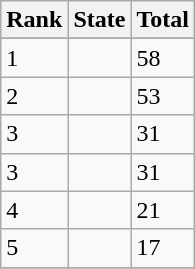<table class="wikitable">
<tr>
<th>Rank</th>
<th>State</th>
<th>Total</th>
</tr>
<tr>
</tr>
<tr>
<td>1</td>
<td></td>
<td>58</td>
</tr>
<tr>
<td>2</td>
<td></td>
<td>53</td>
</tr>
<tr>
<td>3</td>
<td></td>
<td>31</td>
</tr>
<tr>
<td>3</td>
<td></td>
<td>31</td>
</tr>
<tr>
<td>4</td>
<td></td>
<td>21</td>
</tr>
<tr>
<td>5</td>
<td></td>
<td>17</td>
</tr>
<tr>
</tr>
</table>
